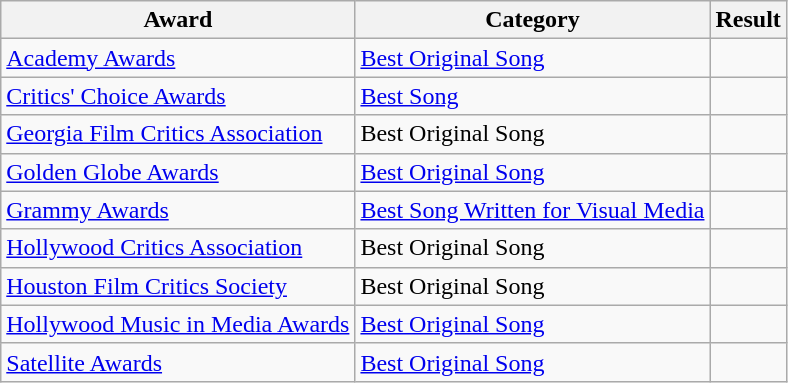<table class="wikitable plainrowheaders">
<tr>
<th>Award</th>
<th>Category</th>
<th>Result</th>
</tr>
<tr>
<td><a href='#'>Academy Awards</a></td>
<td><a href='#'>Best Original Song</a></td>
<td></td>
</tr>
<tr>
<td><a href='#'>Critics' Choice Awards</a></td>
<td><a href='#'>Best Song</a></td>
<td></td>
</tr>
<tr>
<td><a href='#'>Georgia Film Critics Association</a></td>
<td>Best Original Song</td>
<td></td>
</tr>
<tr>
<td><a href='#'>Golden Globe Awards</a></td>
<td><a href='#'>Best Original Song</a></td>
<td></td>
</tr>
<tr>
<td><a href='#'>Grammy Awards</a></td>
<td><a href='#'>Best Song Written for Visual Media</a></td>
<td></td>
</tr>
<tr>
<td><a href='#'>Hollywood Critics Association</a></td>
<td>Best Original Song</td>
<td></td>
</tr>
<tr>
<td><a href='#'>Houston Film Critics Society</a></td>
<td>Best Original Song</td>
<td></td>
</tr>
<tr>
<td><a href='#'>Hollywood Music in Media Awards</a></td>
<td><a href='#'>Best Original Song</a></td>
<td></td>
</tr>
<tr>
<td><a href='#'>Satellite Awards</a></td>
<td><a href='#'>Best Original Song</a></td>
<td></td>
</tr>
</table>
